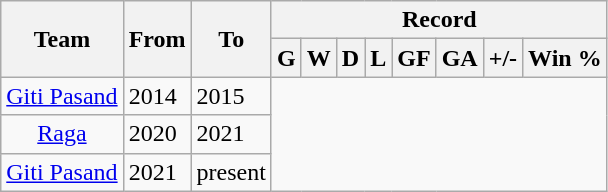<table class="wikitable" style="text-align: center">
<tr>
<th rowspan=2>Team</th>
<th rowspan=2>From</th>
<th rowspan=2>To</th>
<th colspan=8>Record</th>
</tr>
<tr>
<th>G</th>
<th>W</th>
<th>D</th>
<th>L</th>
<th>GF</th>
<th>GA</th>
<th>+/-</th>
<th>Win %</th>
</tr>
<tr>
<td><a href='#'>Giti Pasand</a></td>
<td align="left">2014</td>
<td align="left">2015<br></td>
</tr>
<tr>
<td><a href='#'>Raga</a></td>
<td align="left">2020</td>
<td align="left">2021<br></td>
</tr>
<tr>
<td><a href='#'>Giti Pasand</a></td>
<td align="left">2021</td>
<td align="left">present<br></td>
</tr>
</table>
